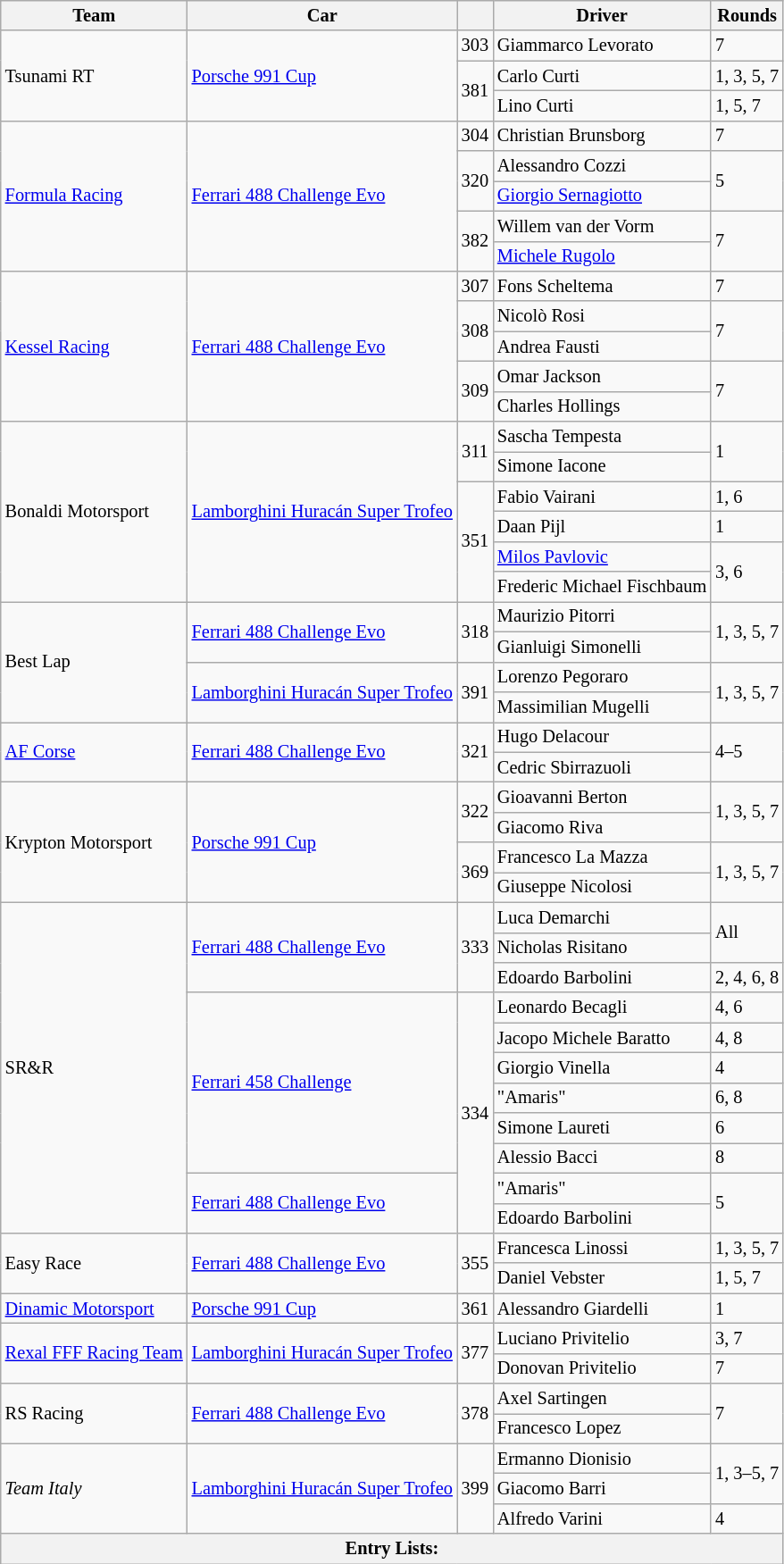<table class="wikitable" style="font-size: 85%;">
<tr>
<th>Team</th>
<th>Car</th>
<th></th>
<th>Driver</th>
<th>Rounds</th>
</tr>
<tr>
<td rowspan=3> Tsunami RT</td>
<td rowspan=3><a href='#'>Porsche 991 Cup</a></td>
<td align=center>303</td>
<td> Giammarco Levorato</td>
<td>7</td>
</tr>
<tr>
<td rowspan=2 align=center>381</td>
<td> Carlo Curti</td>
<td>1, 3, 5, 7</td>
</tr>
<tr>
<td> Lino Curti</td>
<td>1, 5, 7</td>
</tr>
<tr>
<td rowspan=5> <a href='#'>Formula Racing</a></td>
<td rowspan=5><a href='#'>Ferrari 488 Challenge Evo</a></td>
<td align=center>304</td>
<td> Christian Brunsborg</td>
<td>7</td>
</tr>
<tr>
<td rowspan=2 align=center>320</td>
<td> Alessandro Cozzi</td>
<td rowspan=2>5</td>
</tr>
<tr>
<td> <a href='#'>Giorgio Sernagiotto</a></td>
</tr>
<tr>
<td rowspan=2 align=center>382</td>
<td> Willem van der Vorm</td>
<td rowspan=2>7</td>
</tr>
<tr>
<td> <a href='#'>Michele Rugolo</a></td>
</tr>
<tr>
<td rowspan=5> <a href='#'>Kessel Racing</a></td>
<td rowspan=5><a href='#'>Ferrari 488 Challenge Evo</a></td>
<td align=center>307</td>
<td> Fons Scheltema</td>
<td>7</td>
</tr>
<tr>
<td rowspan=2 align=center>308</td>
<td> Nicolò Rosi</td>
<td rowspan=2>7</td>
</tr>
<tr>
<td> Andrea Fausti</td>
</tr>
<tr>
<td rowspan=2 align=center>309</td>
<td> Omar Jackson</td>
<td rowspan=2>7</td>
</tr>
<tr>
<td> Charles Hollings</td>
</tr>
<tr>
<td rowspan=6> Bonaldi Motorsport</td>
<td rowspan=6><a href='#'>Lamborghini Huracán Super Trofeo</a></td>
<td rowspan=2 align=center>311</td>
<td> Sascha Tempesta</td>
<td rowspan=2>1</td>
</tr>
<tr>
<td> Simone Iacone</td>
</tr>
<tr>
<td rowspan=4 align=center>351</td>
<td> Fabio Vairani</td>
<td>1, 6</td>
</tr>
<tr>
<td> Daan Pijl</td>
<td>1</td>
</tr>
<tr>
<td> <a href='#'>Milos Pavlovic</a></td>
<td rowspan=2>3, 6</td>
</tr>
<tr>
<td> Frederic Michael Fischbaum</td>
</tr>
<tr>
<td rowspan=4> Best Lap</td>
<td rowspan=2><a href='#'>Ferrari 488 Challenge Evo</a></td>
<td rowspan=2 align=center>318</td>
<td> Maurizio Pitorri</td>
<td rowspan=2>1, 3, 5, 7</td>
</tr>
<tr>
<td> Gianluigi Simonelli</td>
</tr>
<tr>
<td rowspan=2><a href='#'>Lamborghini Huracán Super Trofeo</a></td>
<td rowspan=2 align=center>391</td>
<td> Lorenzo Pegoraro</td>
<td rowspan=2>1, 3, 5, 7</td>
</tr>
<tr>
<td> Massimilian Mugelli</td>
</tr>
<tr>
<td rowspan=2> <a href='#'>AF Corse</a></td>
<td rowspan=2><a href='#'>Ferrari 488 Challenge Evo</a></td>
<td rowspan=2 align=center>321</td>
<td> Hugo Delacour</td>
<td rowspan=2>4–5</td>
</tr>
<tr>
<td> Cedric Sbirrazuoli</td>
</tr>
<tr>
<td rowspan=4> Krypton Motorsport</td>
<td rowspan=4><a href='#'>Porsche 991 Cup</a></td>
<td rowspan=2 align=center>322</td>
<td> Gioavanni Berton</td>
<td rowspan=2>1, 3, 5, 7</td>
</tr>
<tr>
<td> Giacomo Riva</td>
</tr>
<tr>
<td rowspan=2 align=center>369</td>
<td> Francesco La Mazza</td>
<td rowspan=2>1, 3, 5, 7</td>
</tr>
<tr>
<td> Giuseppe Nicolosi</td>
</tr>
<tr>
<td rowspan=11> SR&R</td>
<td rowspan=3><a href='#'>Ferrari 488 Challenge Evo</a></td>
<td rowspan=3 align=center>333</td>
<td> Luca Demarchi</td>
<td rowspan=2>All</td>
</tr>
<tr>
<td> Nicholas Risitano</td>
</tr>
<tr>
<td> Edoardo Barbolini</td>
<td>2, 4, 6, 8</td>
</tr>
<tr>
<td rowspan=6><a href='#'>Ferrari 458 Challenge</a></td>
<td rowspan=8 align=center>334</td>
<td> Leonardo Becagli</td>
<td>4, 6</td>
</tr>
<tr>
<td> Jacopo Michele Baratto</td>
<td>4, 8</td>
</tr>
<tr>
<td> Giorgio Vinella</td>
<td>4</td>
</tr>
<tr>
<td> "Amaris"</td>
<td>6, 8</td>
</tr>
<tr>
<td> Simone Laureti</td>
<td>6</td>
</tr>
<tr>
<td> Alessio Bacci</td>
<td>8</td>
</tr>
<tr>
<td rowspan=2><a href='#'>Ferrari 488 Challenge Evo</a></td>
<td> "Amaris"</td>
<td rowspan=2>5</td>
</tr>
<tr>
<td> Edoardo Barbolini</td>
</tr>
<tr>
<td rowspan=2> Easy Race</td>
<td rowspan=2><a href='#'>Ferrari 488 Challenge Evo</a></td>
<td rowspan=2 align=center>355</td>
<td> Francesca Linossi</td>
<td>1, 3, 5, 7</td>
</tr>
<tr>
<td> Daniel Vebster</td>
<td>1, 5, 7</td>
</tr>
<tr>
<td> <a href='#'>Dinamic Motorsport</a></td>
<td><a href='#'>Porsche 991 Cup</a></td>
<td align=center>361</td>
<td> Alessandro Giardelli</td>
<td>1</td>
</tr>
<tr>
<td rowspan=2> <a href='#'>Rexal FFF Racing Team</a></td>
<td rowspan=2><a href='#'>Lamborghini Huracán Super Trofeo</a></td>
<td rowspan=2 align=center>377</td>
<td> Luciano Privitelio</td>
<td>3, 7</td>
</tr>
<tr>
<td> Donovan Privitelio</td>
<td>7</td>
</tr>
<tr>
<td rowspan=2> RS Racing</td>
<td rowspan=2><a href='#'>Ferrari 488 Challenge Evo</a></td>
<td rowspan=2 align=center>378</td>
<td> Axel Sartingen</td>
<td rowspan=2>7</td>
</tr>
<tr>
<td> Francesco Lopez</td>
</tr>
<tr>
<td rowspan=3> <em>Team Italy</em></td>
<td rowspan=3><a href='#'>Lamborghini Huracán Super Trofeo</a></td>
<td rowspan=3 align=center>399</td>
<td> Ermanno Dionisio</td>
<td rowspan=2>1, 3–5, 7</td>
</tr>
<tr>
<td> Giacomo Barri</td>
</tr>
<tr>
<td> Alfredo Varini</td>
<td>4</td>
</tr>
<tr>
<th colspan=5>Entry Lists:</th>
</tr>
</table>
